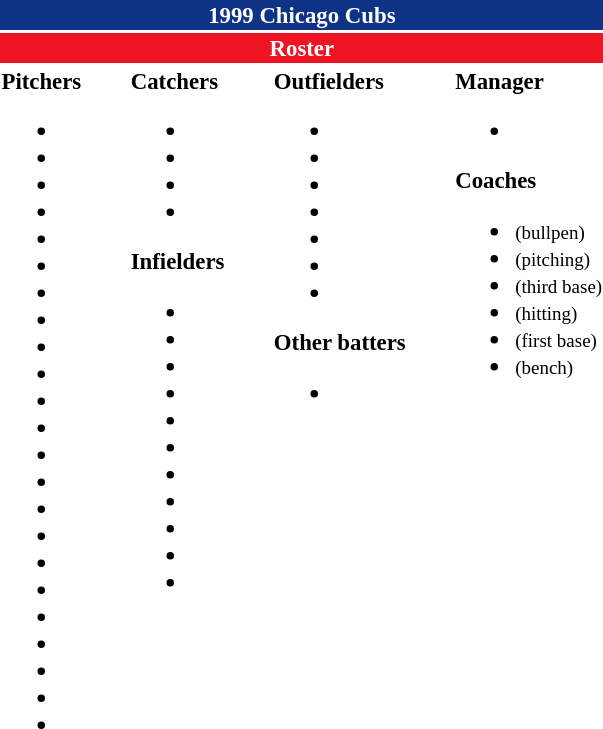<table class="toccolours" style="font-size: 95%;">
<tr>
<th colspan="10" style="background-color: #0e3386; color: #FFFFFF; text-align: center;">1999 Chicago Cubs</th>
</tr>
<tr>
<td colspan="10" style="background-color: #EE1422; color: #FFFFFF; text-align: center;"><strong>Roster</strong></td>
</tr>
<tr>
<td valign="top"><strong>Pitchers</strong><br><ul><li></li><li></li><li></li><li></li><li></li><li></li><li></li><li></li><li></li><li></li><li></li><li></li><li></li><li></li><li></li><li></li><li></li><li></li><li></li><li></li><li></li><li></li><li></li></ul></td>
<td width="25px"></td>
<td valign="top"><strong>Catchers</strong><br><ul><li></li><li></li><li></li><li></li></ul><strong>Infielders</strong><ul><li></li><li></li><li></li><li></li><li></li><li></li><li></li><li></li><li></li><li></li><li></li></ul></td>
<td width="25px"></td>
<td valign="top"><strong>Outfielders</strong><br><ul><li></li><li></li><li></li><li></li><li></li><li></li><li></li></ul><strong>Other batters</strong><ul><li></li></ul></td>
<td width="25px"></td>
<td valign="top"><strong>Manager</strong><br><ul><li></li></ul><strong>Coaches</strong><ul><li> <small>(bullpen)</small></li><li> <small>(pitching)</small></li><li> <small>(third base)</small></li><li> <small>(hitting)</small></li><li> <small>(first base)</small></li><li> <small>(bench)</small></li></ul></td>
</tr>
</table>
